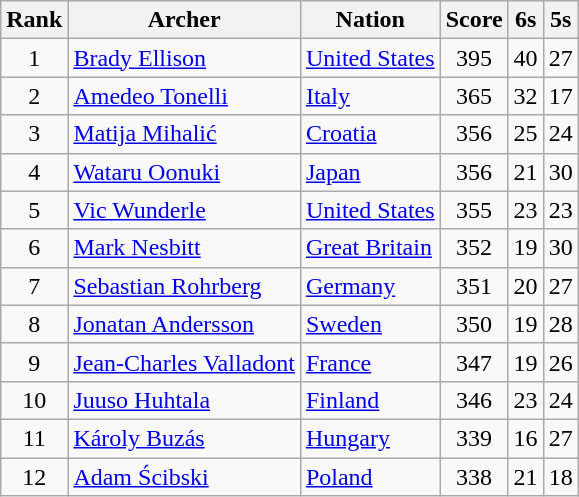<table class="wikitable sortable" style="text-align:center">
<tr>
<th>Rank</th>
<th>Archer</th>
<th>Nation</th>
<th>Score</th>
<th>6s</th>
<th>5s</th>
</tr>
<tr>
<td>1</td>
<td align=left><a href='#'>Brady Ellison</a></td>
<td align=left> <a href='#'>United States</a></td>
<td>395</td>
<td>40</td>
<td>27</td>
</tr>
<tr>
<td>2</td>
<td align=left><a href='#'>Amedeo Tonelli</a></td>
<td align=left> <a href='#'>Italy</a></td>
<td>365</td>
<td>32</td>
<td>17</td>
</tr>
<tr>
<td>3</td>
<td align=left><a href='#'>Matija Mihalić</a></td>
<td align=left> <a href='#'>Croatia</a></td>
<td>356</td>
<td>25</td>
<td>24</td>
</tr>
<tr>
<td>4</td>
<td align=left><a href='#'>Wataru Oonuki</a></td>
<td align=left> <a href='#'>Japan</a></td>
<td>356</td>
<td>21</td>
<td>30</td>
</tr>
<tr>
<td>5</td>
<td align=left><a href='#'>Vic Wunderle</a></td>
<td align=left> <a href='#'>United States</a></td>
<td>355</td>
<td>23</td>
<td>23</td>
</tr>
<tr>
<td>6</td>
<td align=left><a href='#'>Mark Nesbitt</a></td>
<td align=left> <a href='#'>Great Britain</a></td>
<td>352</td>
<td>19</td>
<td>30</td>
</tr>
<tr>
<td>7</td>
<td align=left><a href='#'>Sebastian Rohrberg</a></td>
<td align=left> <a href='#'>Germany</a></td>
<td>351</td>
<td>20</td>
<td>27</td>
</tr>
<tr>
<td>8</td>
<td align=left><a href='#'>Jonatan Andersson</a></td>
<td align=left> <a href='#'>Sweden</a></td>
<td>350</td>
<td>19</td>
<td>28</td>
</tr>
<tr>
<td>9</td>
<td align=left><a href='#'>Jean-Charles Valladont</a></td>
<td align=left> <a href='#'>France</a></td>
<td>347</td>
<td>19</td>
<td>26</td>
</tr>
<tr>
<td>10</td>
<td align=left><a href='#'>Juuso Huhtala</a></td>
<td align=left> <a href='#'>Finland</a></td>
<td>346</td>
<td>23</td>
<td>24</td>
</tr>
<tr>
<td>11</td>
<td align=left><a href='#'>Károly Buzás</a></td>
<td align=left> <a href='#'>Hungary</a></td>
<td>339</td>
<td>16</td>
<td>27</td>
</tr>
<tr>
<td>12</td>
<td align=left><a href='#'>Adam Ścibski</a></td>
<td align=left> <a href='#'>Poland</a></td>
<td>338</td>
<td>21</td>
<td>18</td>
</tr>
</table>
